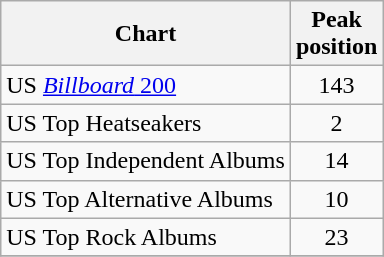<table class="wikitable">
<tr>
<th>Chart</th>
<th>Peak<br>position</th>
</tr>
<tr>
<td>US <a href='#'><em>Billboard</em> 200</a></td>
<td align="center">143</td>
</tr>
<tr>
<td>US Top Heatseakers</td>
<td align="center">2</td>
</tr>
<tr>
<td>US Top Independent Albums</td>
<td align="center">14</td>
</tr>
<tr>
<td>US Top Alternative Albums</td>
<td align="center">10</td>
</tr>
<tr>
<td>US Top Rock Albums</td>
<td align="center">23</td>
</tr>
<tr>
</tr>
</table>
